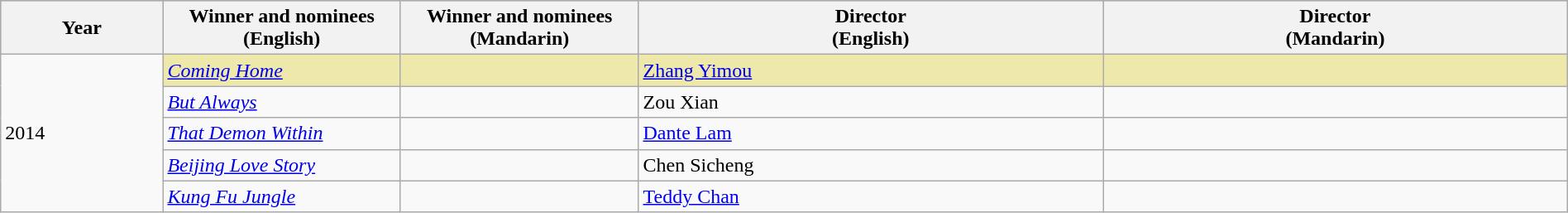<table class="wikitable" style="width:100%;">
<tr style="background:#bebebe">
<th width="100"><strong>Year</strong></th>
<th width="150"><strong>Winner and nominees<br>(English)</strong></th>
<th width="150"><strong>Winner and nominees<br>(Mandarin)</strong></th>
<th width="300"><strong>Director<br>(English)</strong></th>
<th width="300"><strong>Director<br>(Mandarin)</strong></th>
</tr>
<tr>
<td rowspan="5">2014</td>
<td style="background:#EEE8AA;"><em><a href='#'>Coming Home</a></em></td>
<td style="background:#EEE8AA;"></td>
<td style="background:#EEE8AA;"><a href='#'>Zhang Yimou</a></td>
<td style="background:#EEE8AA;"></td>
</tr>
<tr>
<td><em><a href='#'>But Always</a></em></td>
<td></td>
<td>Zou Xian</td>
<td></td>
</tr>
<tr>
<td><em><a href='#'>That Demon Within</a></em></td>
<td></td>
<td><a href='#'>Dante Lam</a></td>
<td></td>
</tr>
<tr>
<td><em><a href='#'>Beijing Love Story</a></em></td>
<td></td>
<td>Chen Sicheng</td>
<td></td>
</tr>
<tr>
<td><em><a href='#'>Kung Fu Jungle</a></em></td>
<td></td>
<td><a href='#'>Teddy Chan</a></td>
<td></td>
</tr>
</table>
